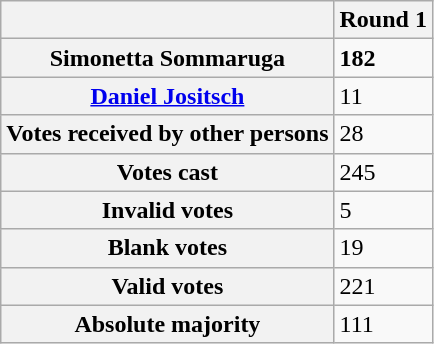<table class="wikitable">
<tr>
<th></th>
<th>Round 1</th>
</tr>
<tr>
<th>Simonetta Sommaruga</th>
<td><strong>182</strong></td>
</tr>
<tr>
<th><a href='#'>Daniel Jositsch</a></th>
<td>11</td>
</tr>
<tr>
<th>Votes received by other persons</th>
<td>28</td>
</tr>
<tr>
<th>Votes cast</th>
<td>245</td>
</tr>
<tr>
<th>Invalid votes</th>
<td>5</td>
</tr>
<tr>
<th>Blank votes</th>
<td>19</td>
</tr>
<tr>
<th>Valid votes</th>
<td>221</td>
</tr>
<tr>
<th>Absolute majority</th>
<td>111</td>
</tr>
</table>
